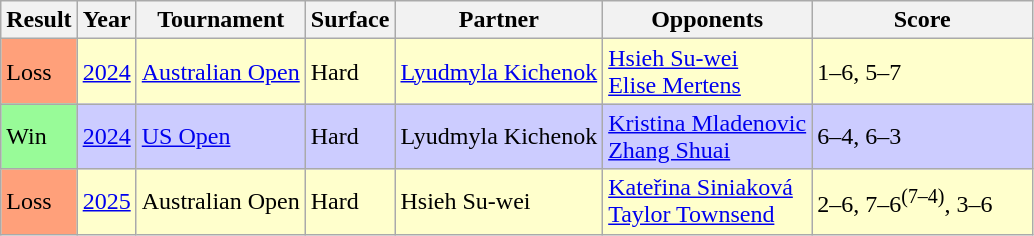<table class="sortable wikitable">
<tr>
<th>Result</th>
<th>Year</th>
<th>Tournament</th>
<th>Surface</th>
<th>Partner</th>
<th>Opponents</th>
<th class="unsortable" width=140>Score</th>
</tr>
<tr bgcolor=#FFFFCC>
<td bgcolor=ffa07a>Loss</td>
<td><a href='#'>2024</a></td>
<td><a href='#'>Australian Open</a></td>
<td>Hard</td>
<td> <a href='#'>Lyudmyla Kichenok</a></td>
<td> <a href='#'>Hsieh Su-wei</a> <br>  <a href='#'>Elise Mertens</a></td>
<td>1–6, 5–7</td>
</tr>
<tr style=background:#ccf>
<td bgcolor=98FB98>Win</td>
<td><a href='#'>2024</a></td>
<td><a href='#'>US Open</a></td>
<td>Hard</td>
<td> Lyudmyla Kichenok</td>
<td> <a href='#'>Kristina Mladenovic</a> <br>  <a href='#'>Zhang Shuai</a></td>
<td>6–4, 6–3</td>
</tr>
<tr style="background:#FFFFCC;">
<td bgcolor=ffa07a>Loss</td>
<td><a href='#'>2025</a></td>
<td>Australian Open</td>
<td>Hard</td>
<td> Hsieh Su-wei</td>
<td> <a href='#'>Kateřina Siniaková</a> <br>  <a href='#'>Taylor Townsend</a></td>
<td>2–6, 7–6<sup>(7–4)</sup>, 3–6</td>
</tr>
</table>
